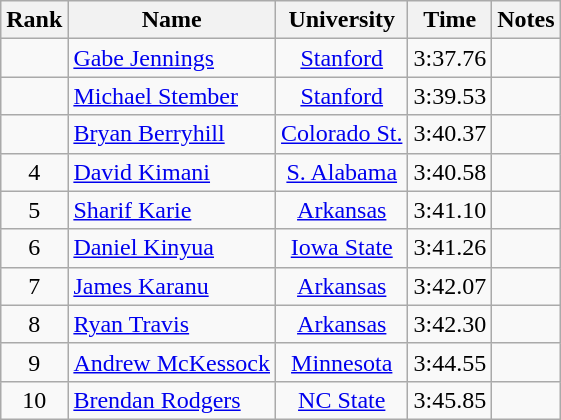<table class="wikitable sortable" style="text-align:center">
<tr>
<th>Rank</th>
<th>Name</th>
<th>University</th>
<th>Time</th>
<th>Notes</th>
</tr>
<tr>
<td></td>
<td align=left><a href='#'>Gabe Jennings</a></td>
<td><a href='#'>Stanford</a></td>
<td>3:37.76</td>
<td></td>
</tr>
<tr>
<td></td>
<td align=left><a href='#'>Michael Stember</a></td>
<td><a href='#'>Stanford</a></td>
<td>3:39.53</td>
<td></td>
</tr>
<tr>
<td></td>
<td align=left><a href='#'>Bryan Berryhill</a></td>
<td><a href='#'>Colorado St.</a></td>
<td>3:40.37</td>
<td></td>
</tr>
<tr>
<td>4</td>
<td align=left><a href='#'>David Kimani</a></td>
<td><a href='#'>S. Alabama</a></td>
<td>3:40.58</td>
<td></td>
</tr>
<tr>
<td>5</td>
<td align=left><a href='#'>Sharif Karie</a></td>
<td><a href='#'>Arkansas</a></td>
<td>3:41.10</td>
<td></td>
</tr>
<tr>
<td>6</td>
<td align=left><a href='#'>Daniel Kinyua</a></td>
<td><a href='#'>Iowa State</a></td>
<td>3:41.26</td>
<td></td>
</tr>
<tr>
<td>7</td>
<td align=left><a href='#'>James Karanu</a></td>
<td><a href='#'>Arkansas</a></td>
<td>3:42.07</td>
<td></td>
</tr>
<tr>
<td>8</td>
<td align=left><a href='#'>Ryan Travis</a></td>
<td><a href='#'>Arkansas</a></td>
<td>3:42.30</td>
<td></td>
</tr>
<tr>
<td>9</td>
<td align=left><a href='#'>Andrew McKessock</a></td>
<td><a href='#'>Minnesota</a></td>
<td>3:44.55</td>
<td></td>
</tr>
<tr>
<td>10</td>
<td align=left><a href='#'>Brendan Rodgers</a></td>
<td><a href='#'>NC State</a></td>
<td>3:45.85</td>
<td></td>
</tr>
</table>
